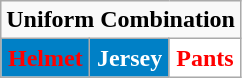<table class="wikitable"  style="display: inline-table;">
<tr>
<td align="center" Colspan="3"><strong>Uniform Combination</strong></td>
</tr>
<tr align="center">
<td style="background:#0080C6; color:red"><strong>Helmet</strong></td>
<td style="background:#0080C6; color:white"><strong>Jersey</strong></td>
<td style="background:white; color:red"><strong>Pants</strong></td>
</tr>
</table>
